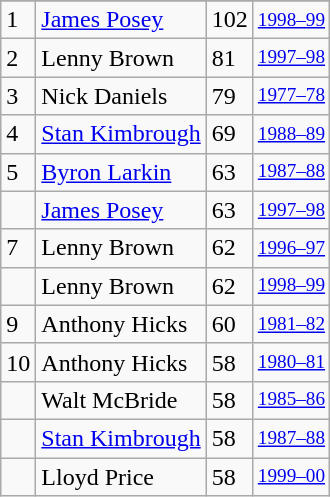<table class="wikitable">
<tr>
</tr>
<tr>
<td>1</td>
<td><a href='#'>James Posey</a></td>
<td>102</td>
<td style="font-size:80%;"><a href='#'>1998–99</a></td>
</tr>
<tr>
<td>2</td>
<td>Lenny Brown</td>
<td>81</td>
<td style="font-size:80%;"><a href='#'>1997–98</a></td>
</tr>
<tr>
<td>3</td>
<td>Nick Daniels</td>
<td>79</td>
<td style="font-size:80%;"><a href='#'>1977–78</a></td>
</tr>
<tr>
<td>4</td>
<td><a href='#'>Stan Kimbrough</a></td>
<td>69</td>
<td style="font-size:80%;"><a href='#'>1988–89</a></td>
</tr>
<tr>
<td>5</td>
<td><a href='#'>Byron Larkin</a></td>
<td>63</td>
<td style="font-size:80%;"><a href='#'>1987–88</a></td>
</tr>
<tr>
<td></td>
<td><a href='#'>James Posey</a></td>
<td>63</td>
<td style="font-size:80%;"><a href='#'>1997–98</a></td>
</tr>
<tr>
<td>7</td>
<td>Lenny Brown</td>
<td>62</td>
<td style="font-size:80%;"><a href='#'>1996–97</a></td>
</tr>
<tr>
<td></td>
<td>Lenny Brown</td>
<td>62</td>
<td style="font-size:80%;"><a href='#'>1998–99</a></td>
</tr>
<tr>
<td>9</td>
<td>Anthony Hicks</td>
<td>60</td>
<td style="font-size:80%;"><a href='#'>1981–82</a></td>
</tr>
<tr>
<td>10</td>
<td>Anthony Hicks</td>
<td>58</td>
<td style="font-size:80%;"><a href='#'>1980–81</a></td>
</tr>
<tr>
<td></td>
<td>Walt McBride</td>
<td>58</td>
<td style="font-size:80%;"><a href='#'>1985–86</a></td>
</tr>
<tr>
<td></td>
<td><a href='#'>Stan Kimbrough</a></td>
<td>58</td>
<td style="font-size:80%;"><a href='#'>1987–88</a></td>
</tr>
<tr>
<td></td>
<td>Lloyd Price</td>
<td>58</td>
<td style="font-size:80%;"><a href='#'>1999–00</a></td>
</tr>
</table>
